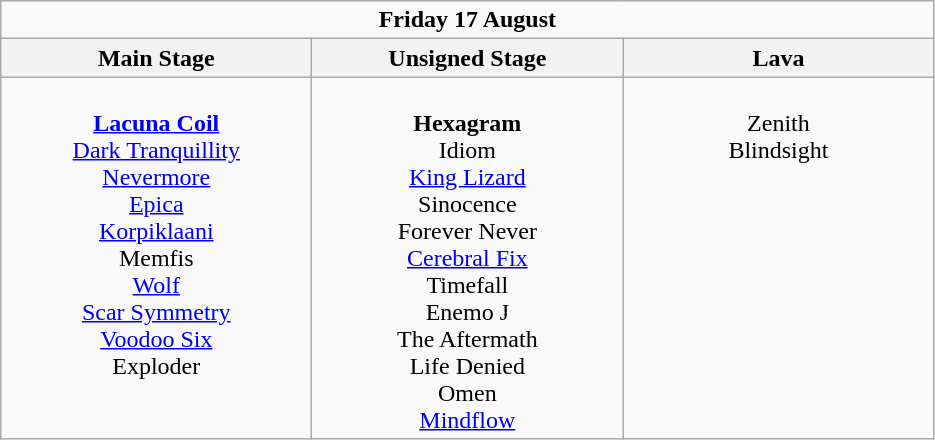<table class="wikitable">
<tr>
<td colspan="3" align="center"><strong>Friday 17 August</strong></td>
</tr>
<tr>
<th>Main Stage</th>
<th>Unsigned Stage</th>
<th>Lava</th>
</tr>
<tr>
<td valign="top" align="center" width=200><br><strong><a href='#'>Lacuna Coil</a></strong><br>
<a href='#'>Dark Tranquillity</a><br>
<a href='#'>Nevermore</a><br>
<a href='#'>Epica</a><br>
<a href='#'>Korpiklaani</a><br>
Memfis<br>
<a href='#'>Wolf</a><br>
<a href='#'>Scar Symmetry</a><br>
<a href='#'>Voodoo Six</a><br>
Exploder<br></td>
<td valign="top" align="center" width=200><br><strong>Hexagram</strong><br>
Idiom<br>
<a href='#'>King Lizard</a><br>
Sinocence<br>
Forever Never<br>
<a href='#'>Cerebral Fix</a><br>
Timefall<br>
Enemo J<br>
The Aftermath<br>
Life Denied<br>
Omen<br>
<a href='#'>Mindflow</a><br></td>
<td valign="top" align="center" width=200><br>Zenith<br>
Blindsight</td>
</tr>
</table>
